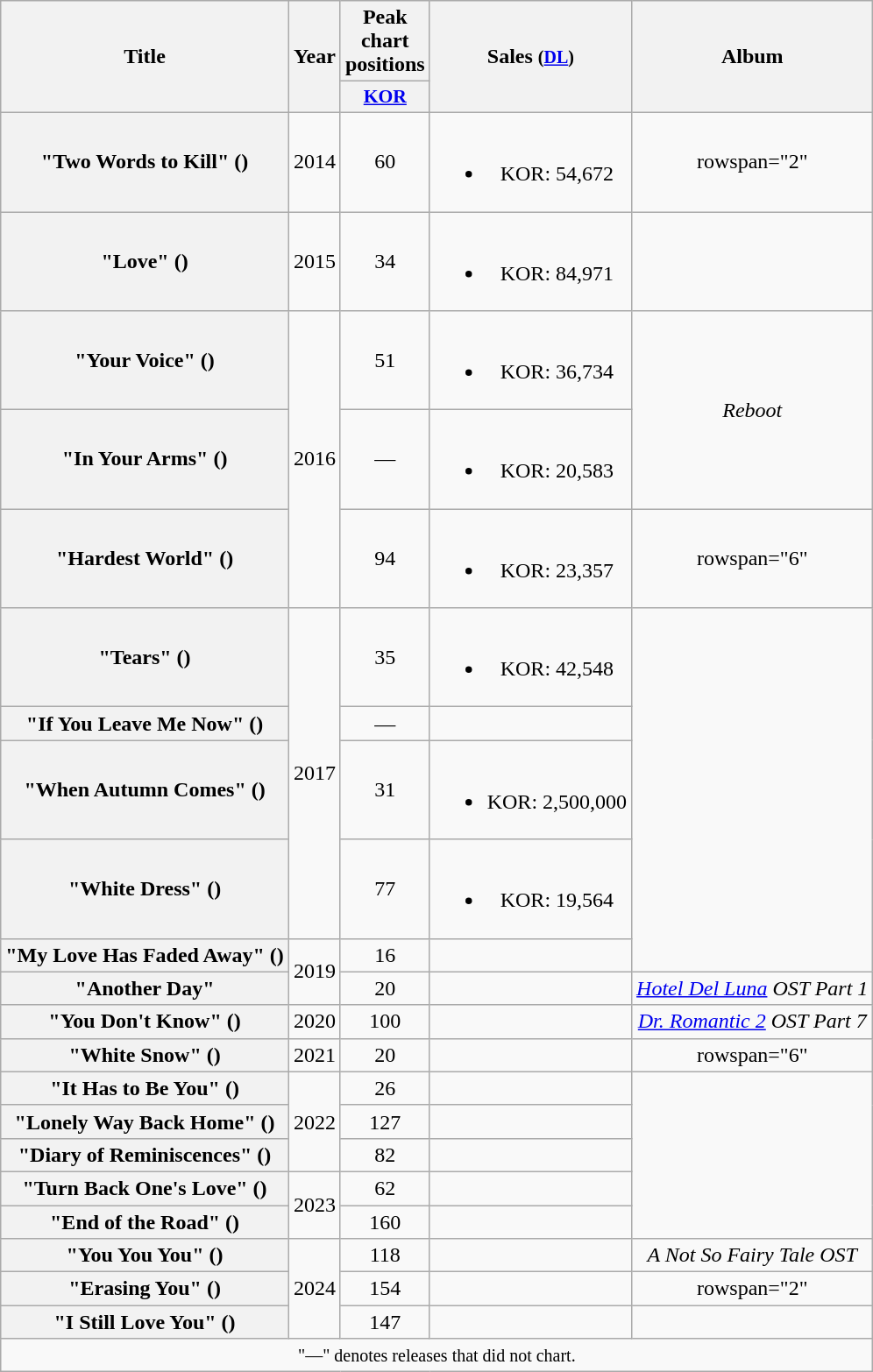<table class="wikitable plainrowheaders" style="text-align:center;">
<tr>
<th scope="col" rowspan="2">Title</th>
<th scope="col" rowspan="2">Year</th>
<th scope="col" colspan="1">Peak chart <br> positions</th>
<th scope="col" rowspan="2">Sales <small>(<a href='#'>DL</a>)</small></th>
<th scope="col" rowspan="2">Album</th>
</tr>
<tr>
<th scope="col" style="width:3.5em;font-size:90%;"><a href='#'>KOR</a><br></th>
</tr>
<tr>
<th scope="row">"Two Words to Kill" ()</th>
<td>2014</td>
<td>60</td>
<td><br><ul><li>KOR: 54,672</li></ul></td>
<td>rowspan="2" </td>
</tr>
<tr>
<th scope="row">"Love" ()</th>
<td>2015</td>
<td>34</td>
<td><br><ul><li>KOR: 84,971</li></ul></td>
</tr>
<tr>
<th scope="row">"Your Voice" ()</th>
<td rowspan="3">2016</td>
<td>51</td>
<td><br><ul><li>KOR: 36,734</li></ul></td>
<td rowspan="2"><em>Reboot</em></td>
</tr>
<tr>
<th scope="row">"In Your Arms" ()</th>
<td>—</td>
<td><br><ul><li>KOR: 20,583</li></ul></td>
</tr>
<tr>
<th scope="row">"Hardest World" ()</th>
<td>94</td>
<td><br><ul><li>KOR: 23,357</li></ul></td>
<td>rowspan="6" </td>
</tr>
<tr>
<th scope="row">"Tears" ()<br></th>
<td rowspan="4">2017</td>
<td>35</td>
<td><br><ul><li>KOR: 42,548</li></ul></td>
</tr>
<tr>
<th scope="row">"If You Leave Me Now" ()</th>
<td>—</td>
<td></td>
</tr>
<tr>
<th scope="row">"When Autumn Comes" ()</th>
<td>31</td>
<td><br><ul><li>KOR: 2,500,000</li></ul></td>
</tr>
<tr>
<th scope="row">"White Dress" ()<br></th>
<td>77</td>
<td><br><ul><li>KOR: 19,564</li></ul></td>
</tr>
<tr>
<th scope="row">"My Love Has Faded Away" ()</th>
<td rowspan="2">2019</td>
<td>16</td>
<td></td>
</tr>
<tr>
<th scope="row">"Another Day"<br></th>
<td>20</td>
<td></td>
<td><em><a href='#'>Hotel Del Luna</a> OST Part 1</em></td>
</tr>
<tr>
<th scope="row">"You Don't Know" ()</th>
<td>2020</td>
<td>100</td>
<td></td>
<td><em><a href='#'>Dr. Romantic 2</a> OST Part 7</em></td>
</tr>
<tr>
<th scope="row">"White Snow" ()</th>
<td>2021</td>
<td>20</td>
<td></td>
<td>rowspan="6" </td>
</tr>
<tr>
<th scope="row">"It Has to Be You" ()</th>
<td rowspan="3">2022</td>
<td>26</td>
<td></td>
</tr>
<tr>
<th scope="row">"Lonely Way Back Home" ()</th>
<td>127</td>
<td></td>
</tr>
<tr>
<th scope="row">"Diary of Reminiscences" ()</th>
<td>82</td>
<td></td>
</tr>
<tr>
<th scope="row">"Turn Back One's Love" ()</th>
<td rowspan="2">2023</td>
<td>62</td>
<td></td>
</tr>
<tr>
<th scope="row">"End of the Road" ()<br></th>
<td>160</td>
<td></td>
</tr>
<tr>
<th scope="row">"You You You" ()</th>
<td rowspan="3">2024</td>
<td>118</td>
<td></td>
<td><em>A Not So Fairy Tale OST</em></td>
</tr>
<tr>
<th scope="row">"Erasing You" ()</th>
<td>154</td>
<td></td>
<td>rowspan="2" </td>
</tr>
<tr>
<th scope="row">"I Still Love You" ()<br></th>
<td>147</td>
<td></td>
</tr>
<tr>
<td colspan="6" align="center"><small>"—" denotes releases that did not chart.</small></td>
</tr>
</table>
